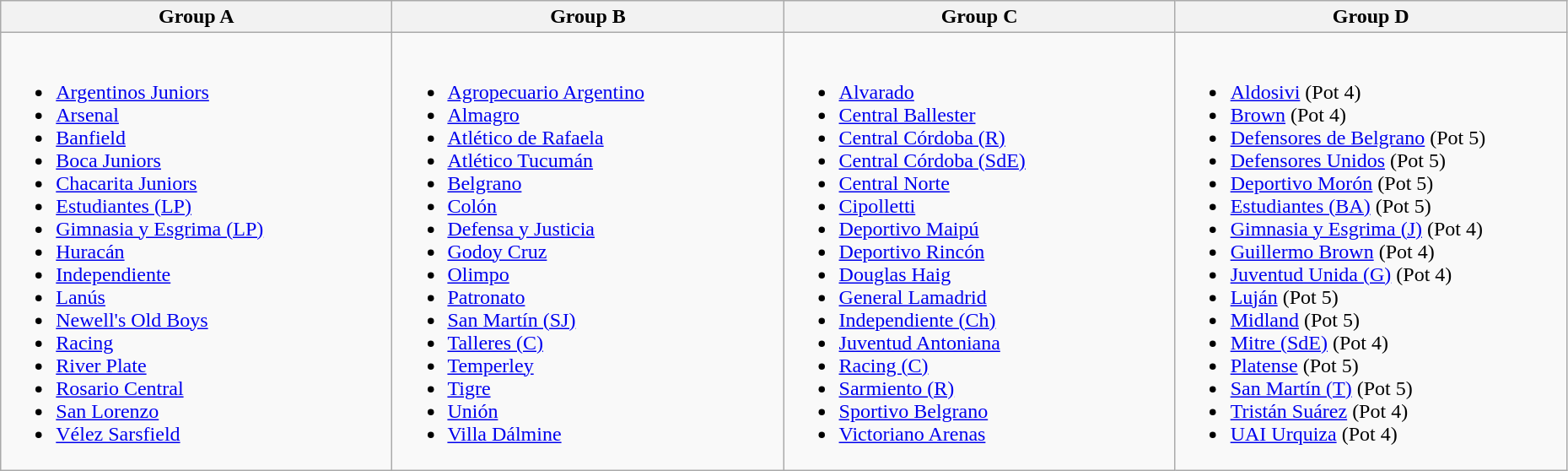<table class="wikitable" width=98%>
<tr>
<th width=25%><strong>Group A</strong></th>
<th width=25%><strong>Group B</strong></th>
<th width=25%><strong>Group C</strong></th>
<th width=25%><strong>Group D</strong></th>
</tr>
<tr>
<td><br><ul><li> <a href='#'>Argentinos Juniors</a></li><li> <a href='#'>Arsenal</a></li><li> <a href='#'>Banfield</a></li><li> <a href='#'>Boca Juniors</a></li><li> <a href='#'>Chacarita Juniors</a></li><li> <a href='#'>Estudiantes (LP)</a></li><li> <a href='#'>Gimnasia y Esgrima (LP)</a></li><li> <a href='#'>Huracán</a></li><li> <a href='#'>Independiente</a></li><li> <a href='#'>Lanús</a></li><li> <a href='#'>Newell's Old Boys</a></li><li> <a href='#'>Racing</a></li><li> <a href='#'>River Plate</a></li><li> <a href='#'>Rosario Central</a></li><li> <a href='#'>San Lorenzo</a></li><li> <a href='#'>Vélez Sarsfield</a></li></ul></td>
<td><br><ul><li> <a href='#'>Agropecuario Argentino</a></li><li> <a href='#'>Almagro</a></li><li> <a href='#'>Atlético de Rafaela</a></li><li> <a href='#'>Atlético Tucumán</a></li><li> <a href='#'>Belgrano</a></li><li> <a href='#'>Colón</a></li><li> <a href='#'>Defensa y Justicia</a></li><li> <a href='#'>Godoy Cruz</a></li><li> <a href='#'>Olimpo</a></li><li> <a href='#'>Patronato</a></li><li> <a href='#'>San Martín (SJ)</a></li><li> <a href='#'>Talleres (C)</a></li><li> <a href='#'>Temperley</a></li><li> <a href='#'>Tigre</a></li><li> <a href='#'>Unión</a></li><li> <a href='#'>Villa Dálmine</a></li></ul></td>
<td><br><ul><li> <a href='#'>Alvarado</a></li><li> <a href='#'>Central Ballester</a></li><li> <a href='#'>Central Córdoba (R)</a></li><li> <a href='#'>Central Córdoba (SdE)</a></li><li> <a href='#'>Central Norte</a></li><li> <a href='#'>Cipolletti</a></li><li> <a href='#'>Deportivo Maipú</a></li><li> <a href='#'>Deportivo Rincón</a></li><li> <a href='#'>Douglas Haig</a></li><li> <a href='#'>General Lamadrid</a></li><li> <a href='#'>Independiente (Ch)</a></li><li> <a href='#'>Juventud Antoniana</a></li><li> <a href='#'>Racing (C)</a></li><li> <a href='#'>Sarmiento (R)</a></li><li> <a href='#'>Sportivo Belgrano</a></li><li> <a href='#'>Victoriano Arenas</a></li></ul></td>
<td><br><ul><li> <a href='#'>Aldosivi</a> (Pot 4)</li><li> <a href='#'>Brown</a> (Pot 4)</li><li> <a href='#'>Defensores de Belgrano</a> (Pot 5)</li><li> <a href='#'>Defensores Unidos</a> (Pot 5)</li><li> <a href='#'>Deportivo Morón</a> (Pot 5)</li><li> <a href='#'>Estudiantes (BA)</a> (Pot 5)</li><li> <a href='#'>Gimnasia y Esgrima (J)</a> (Pot 4)</li><li> <a href='#'>Guillermo Brown</a> (Pot 4)</li><li> <a href='#'>Juventud Unida (G)</a> (Pot 4)</li><li> <a href='#'>Luján</a> (Pot 5)</li><li> <a href='#'>Midland</a> (Pot 5)</li><li> <a href='#'>Mitre (SdE)</a> (Pot 4)</li><li> <a href='#'>Platense</a> (Pot 5)</li><li> <a href='#'>San Martín (T)</a> (Pot 5)</li><li> <a href='#'>Tristán Suárez</a> (Pot 4)</li><li> <a href='#'>UAI Urquiza</a> (Pot 4)</li></ul></td>
</tr>
</table>
